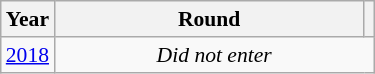<table class="wikitable" style="text-align: center; font-size:90%">
<tr>
<th>Year</th>
<th style="width:200px">Round</th>
<th></th>
</tr>
<tr>
<td><a href='#'>2018</a></td>
<td colspan="2"><em>Did not enter</em></td>
</tr>
</table>
